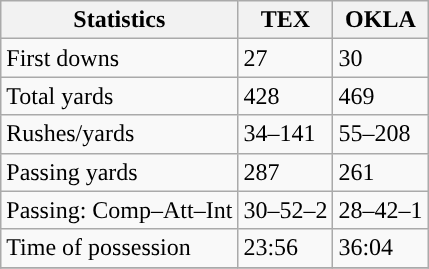<table class="wikitable" style="float: left;">
<tr>
<th>Statistics</th>
<th>TEX</th>
<th>OKLA</th>
</tr>
<tr>
<td>First downs</td>
<td>27</td>
<td>30</td>
</tr>
<tr>
<td>Total yards</td>
<td>428</td>
<td>469</td>
</tr>
<tr>
<td>Rushes/yards</td>
<td>34–141</td>
<td>55–208</td>
</tr>
<tr>
<td>Passing yards</td>
<td>287</td>
<td>261</td>
</tr>
<tr>
<td>Passing: Comp–Att–Int</td>
<td>30–52–2</td>
<td>28–42–1</td>
</tr>
<tr>
<td>Time of possession</td>
<td>23:56</td>
<td>36:04</td>
</tr>
<tr>
</tr>
</table>
